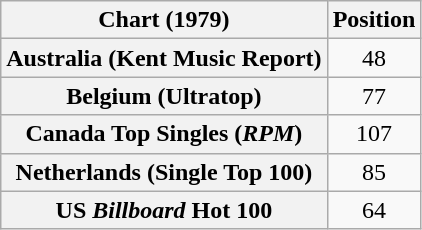<table class="wikitable sortable plainrowheaders" style="text-align:center">
<tr>
<th>Chart (1979)</th>
<th>Position</th>
</tr>
<tr>
<th scope="row">Australia (Kent Music Report)</th>
<td>48</td>
</tr>
<tr>
<th scope="row">Belgium (Ultratop)</th>
<td>77</td>
</tr>
<tr>
<th scope="row">Canada Top Singles (<em>RPM</em>)</th>
<td>107</td>
</tr>
<tr>
<th scope="row">Netherlands (Single Top 100)</th>
<td>85</td>
</tr>
<tr>
<th scope="row">US <em>Billboard</em> Hot 100</th>
<td>64</td>
</tr>
</table>
